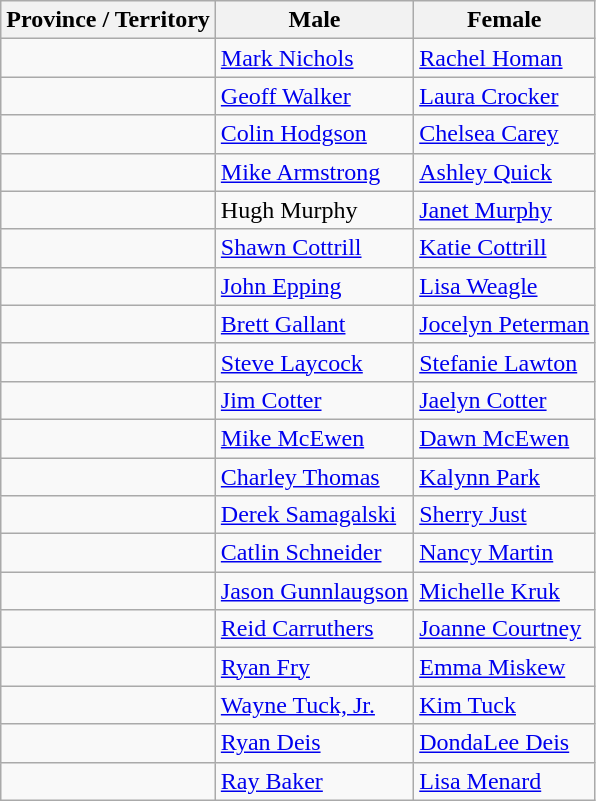<table class="wikitable">
<tr>
<th>Province / Territory</th>
<th>Male</th>
<th>Female</th>
</tr>
<tr>
<td><br></td>
<td><a href='#'>Mark Nichols</a></td>
<td><a href='#'>Rachel Homan</a></td>
</tr>
<tr>
<td><br></td>
<td><a href='#'>Geoff Walker</a></td>
<td><a href='#'>Laura Crocker</a></td>
</tr>
<tr>
<td><br></td>
<td><a href='#'>Colin Hodgson</a></td>
<td><a href='#'>Chelsea Carey</a></td>
</tr>
<tr>
<td></td>
<td><a href='#'>Mike Armstrong</a></td>
<td><a href='#'>Ashley Quick</a></td>
</tr>
<tr>
<td></td>
<td>Hugh Murphy</td>
<td><a href='#'>Janet Murphy</a></td>
</tr>
<tr>
<td></td>
<td><a href='#'>Shawn Cottrill</a></td>
<td><a href='#'>Katie Cottrill</a></td>
</tr>
<tr>
<td></td>
<td><a href='#'>John Epping</a></td>
<td><a href='#'>Lisa Weagle</a></td>
</tr>
<tr>
<td><br></td>
<td><a href='#'>Brett Gallant</a></td>
<td><a href='#'>Jocelyn Peterman</a></td>
</tr>
<tr>
<td></td>
<td><a href='#'>Steve Laycock</a></td>
<td><a href='#'>Stefanie Lawton</a></td>
</tr>
<tr>
<td></td>
<td><a href='#'>Jim Cotter</a></td>
<td><a href='#'>Jaelyn Cotter</a></td>
</tr>
<tr>
<td></td>
<td><a href='#'>Mike McEwen</a></td>
<td><a href='#'>Dawn McEwen</a></td>
</tr>
<tr>
<td></td>
<td><a href='#'>Charley Thomas</a></td>
<td><a href='#'>Kalynn Park</a></td>
</tr>
<tr>
<td><br></td>
<td><a href='#'>Derek Samagalski</a></td>
<td><a href='#'>Sherry Just</a></td>
</tr>
<tr>
<td></td>
<td><a href='#'>Catlin Schneider</a></td>
<td><a href='#'>Nancy Martin</a></td>
</tr>
<tr>
<td></td>
<td><a href='#'>Jason Gunnlaugson</a></td>
<td><a href='#'>Michelle Kruk</a></td>
</tr>
<tr>
<td><br></td>
<td><a href='#'>Reid Carruthers</a></td>
<td><a href='#'>Joanne Courtney</a></td>
</tr>
<tr>
<td></td>
<td><a href='#'>Ryan Fry</a></td>
<td><a href='#'>Emma Miskew</a></td>
</tr>
<tr>
<td></td>
<td><a href='#'>Wayne Tuck, Jr.</a></td>
<td><a href='#'>Kim Tuck</a></td>
</tr>
<tr>
<td></td>
<td><a href='#'>Ryan Deis</a></td>
<td><a href='#'>DondaLee Deis</a></td>
</tr>
<tr>
<td></td>
<td><a href='#'>Ray Baker</a></td>
<td><a href='#'>Lisa Menard</a></td>
</tr>
</table>
